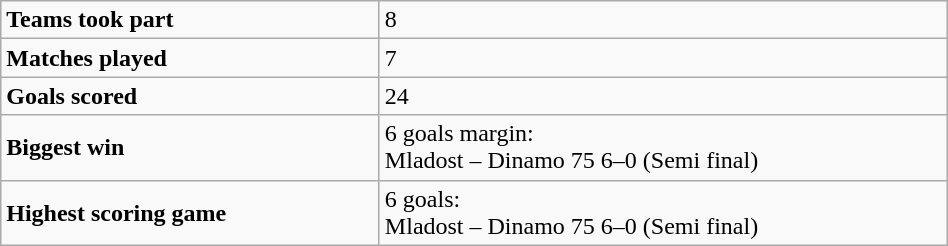<table class="wikitable" style="width:50%">
<tr>
<td style="width:40%"><strong>Teams took part</strong></td>
<td>8</td>
</tr>
<tr>
<td><strong>Matches played</strong></td>
<td>7</td>
</tr>
<tr>
<td><strong>Goals scored</strong></td>
<td>24</td>
</tr>
<tr>
<td><strong>Biggest win</strong></td>
<td>6 goals margin:<br>Mladost – Dinamo 75 6–0 (Semi final)</td>
</tr>
<tr>
<td><strong>Highest scoring game</strong></td>
<td>6 goals:<br>Mladost – Dinamo 75 6–0 (Semi final)</td>
</tr>
</table>
